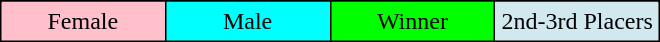<table border="2" cellpadding="4" style="margin:1em auto; background:white; border:1px solid black; border-collapse:collapse; text-align:center">
<tr>
</tr>
<tr>
</tr>
<tr>
<td style="background:pink;" width="25%">Female</td>
<td style="background:cyan;" width="25%">Male</td>
<td style="background:lime;" width="25%">Winner</td>
<td style="background:#D1E8EF;" width="25%">2nd-3rd Placers</td>
</tr>
</table>
